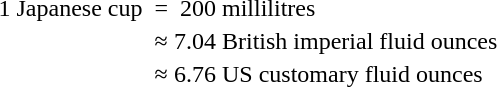<table>
<tr>
<td>1 Japanese cup </td>
<td>=</td>
<td align=right>200</td>
<td>millilitres</td>
</tr>
<tr>
<td></td>
<td>≈</td>
<td align=right>7.04</td>
<td>British imperial fluid ounces</td>
</tr>
<tr>
<td></td>
<td>≈</td>
<td align=right>6.76</td>
<td>US customary fluid ounces</td>
</tr>
</table>
